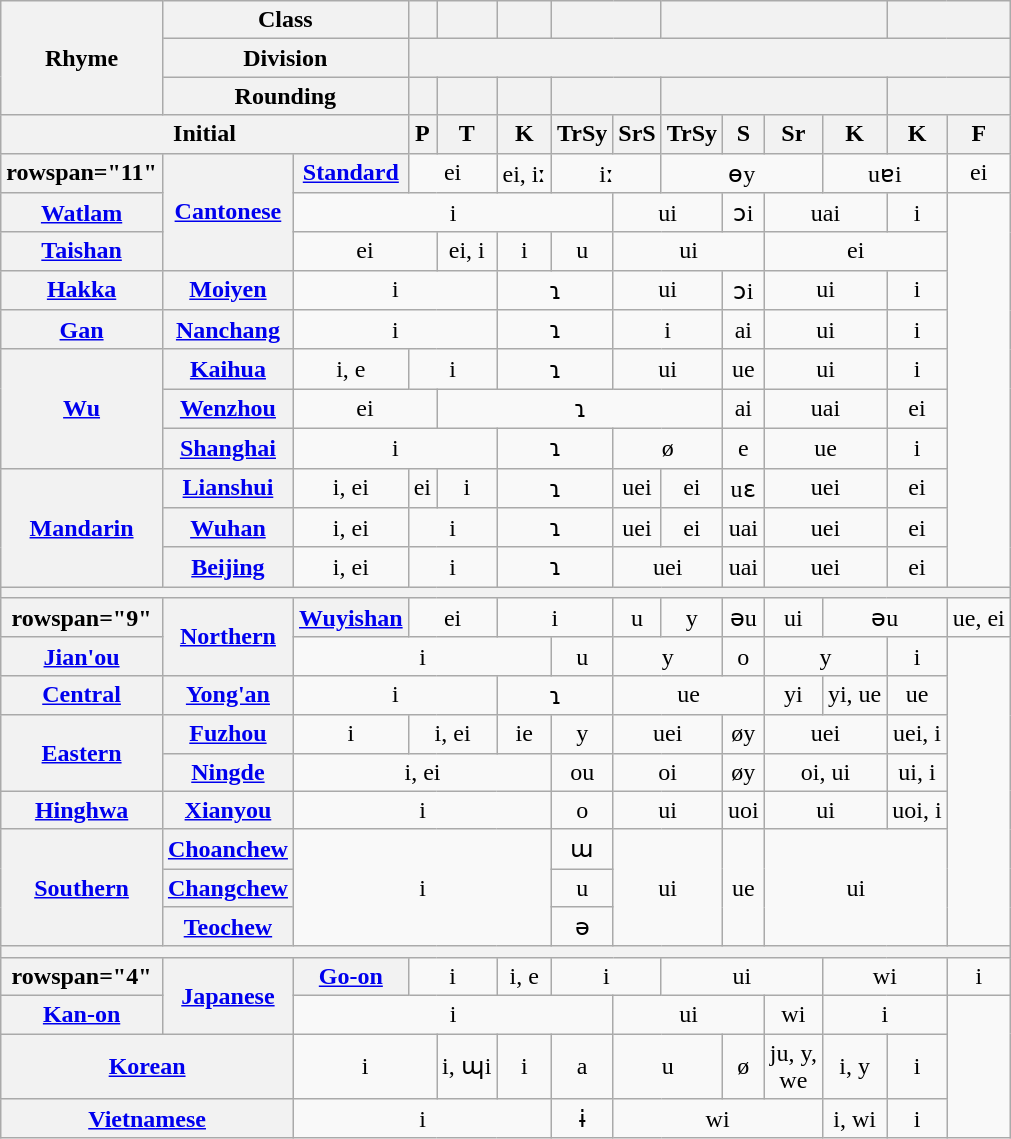<table class="wikitable" style="text-align: center;">
<tr>
<th rowspan="3">Rhyme</th>
<th colspan="2">Class</th>
<th></th>
<th></th>
<th></th>
<th colspan="2"></th>
<th colspan="4"></th>
<th colspan="2"></th>
</tr>
<tr>
<th colspan="2">Division</th>
<th colspan="11"></th>
</tr>
<tr>
<th colspan="2">Rounding</th>
<th></th>
<th></th>
<th></th>
<th colspan="2"></th>
<th colspan="4"></th>
<th colspan="2"></th>
</tr>
<tr>
<th colspan="3">Initial</th>
<th>P</th>
<th>T</th>
<th>K</th>
<th>TrSy</th>
<th>SrS</th>
<th>TrSy</th>
<th>S</th>
<th>Sr</th>
<th>K</th>
<th>K</th>
<th>F</th>
</tr>
<tr>
<th>rowspan="11" </th>
<th rowspan="3"><a href='#'>Cantonese</a></th>
<th><a href='#'>Standard</a></th>
<td colspan="2">ei</td>
<td>ei, iː</td>
<td colspan="2">iː</td>
<td colspan="3">ɵy</td>
<td colspan="2">uɐi</td>
<td>ei</td>
</tr>
<tr>
<th><a href='#'>Watlam</a></th>
<td colspan="5">i</td>
<td colspan="2">ui</td>
<td>ɔi</td>
<td colspan="2">uai</td>
<td>i</td>
</tr>
<tr>
<th><a href='#'>Taishan</a></th>
<td colspan="2">ei</td>
<td>ei, i</td>
<td>i</td>
<td>u</td>
<td colspan="3">ui</td>
<td colspan="3">ei</td>
</tr>
<tr>
<th><a href='#'>Hakka</a></th>
<th><a href='#'>Moiyen</a></th>
<td colspan="3">i</td>
<td colspan="2">ɿ</td>
<td colspan="2">ui</td>
<td>ɔi</td>
<td colspan="2">ui</td>
<td>i</td>
</tr>
<tr>
<th><a href='#'>Gan</a></th>
<th><a href='#'>Nanchang</a></th>
<td colspan="3">i</td>
<td colspan="2">ɿ</td>
<td colspan="2">i</td>
<td>ai</td>
<td colspan="2">ui</td>
<td>i</td>
</tr>
<tr>
<th rowspan="3"><a href='#'>Wu</a></th>
<th><a href='#'>Kaihua</a></th>
<td>i, e</td>
<td colspan="2">i</td>
<td colspan="2">ɿ</td>
<td colspan="2">ui</td>
<td>ue</td>
<td colspan="2">ui</td>
<td>i</td>
</tr>
<tr>
<th><a href='#'>Wenzhou</a></th>
<td colspan="2">ei</td>
<td colspan="5">ɿ</td>
<td>ai</td>
<td colspan="2">uai</td>
<td>ei</td>
</tr>
<tr>
<th><a href='#'>Shanghai</a></th>
<td colspan="3">i</td>
<td colspan="2">ɿ</td>
<td colspan="2">ø</td>
<td>e</td>
<td colspan="2">ue</td>
<td>i</td>
</tr>
<tr>
<th rowspan="3"><a href='#'>Mandarin</a></th>
<th><a href='#'>Lianshui</a></th>
<td>i, ei</td>
<td>ei</td>
<td>i</td>
<td colspan="2">ɿ</td>
<td>uei</td>
<td>ei</td>
<td>uɛ</td>
<td colspan="2">uei</td>
<td>ei</td>
</tr>
<tr>
<th><a href='#'>Wuhan</a></th>
<td>i, ei</td>
<td colspan="2">i</td>
<td colspan="2">ɿ</td>
<td>uei</td>
<td>ei</td>
<td>uai</td>
<td colspan="2">uei</td>
<td>ei</td>
</tr>
<tr>
<th><a href='#'>Beijing</a></th>
<td>i, ei</td>
<td colspan="2">i</td>
<td colspan="2">ɿ</td>
<td colspan="2">uei</td>
<td>uai</td>
<td colspan="2">uei</td>
<td>ei</td>
</tr>
<tr>
<th colspan="14"></th>
</tr>
<tr>
<th>rowspan="9" </th>
<th rowspan="2"><a href='#'>Northern</a></th>
<th><a href='#'>Wuyishan</a></th>
<td colspan="2">ei</td>
<td colspan="2">i</td>
<td>u</td>
<td>y</td>
<td>əu</td>
<td>ui</td>
<td colspan="2">əu</td>
<td>ue, ei</td>
</tr>
<tr>
<th><a href='#'>Jian'ou</a></th>
<td colspan="4">i</td>
<td>u</td>
<td colspan="2">y</td>
<td>o</td>
<td colspan="2">y</td>
<td>i</td>
</tr>
<tr>
<th><a href='#'>Central</a></th>
<th><a href='#'>Yong'an</a></th>
<td colspan="3">i</td>
<td colspan="2">ɿ</td>
<td colspan="3">ue</td>
<td>yi</td>
<td>yi, ue</td>
<td>ue</td>
</tr>
<tr>
<th rowspan="2"><a href='#'>Eastern</a></th>
<th><a href='#'>Fuzhou</a></th>
<td>i</td>
<td colspan="2">i, ei</td>
<td>ie</td>
<td>y</td>
<td colspan="2">uei</td>
<td>øy</td>
<td colspan="2">uei</td>
<td>uei, i</td>
</tr>
<tr>
<th><a href='#'>Ningde</a></th>
<td colspan="4">i, ei</td>
<td>ou</td>
<td colspan="2">oi</td>
<td>øy</td>
<td colspan="2">oi, ui</td>
<td>ui, i</td>
</tr>
<tr>
<th><a href='#'>Hinghwa</a></th>
<th><a href='#'>Xianyou</a></th>
<td colspan="4">i</td>
<td>o</td>
<td colspan="2">ui</td>
<td>uoi</td>
<td colspan="2">ui</td>
<td>uoi, i</td>
</tr>
<tr>
<th rowspan="3"><a href='#'>Southern</a></th>
<th><a href='#'>Choanchew</a></th>
<td colspan="4" rowspan="3">i</td>
<td>ɯ</td>
<td colspan="2" rowspan="3">ui</td>
<td rowspan="3">ue</td>
<td colspan="3" rowspan="3">ui</td>
</tr>
<tr>
<th><a href='#'>Changchew</a></th>
<td>u</td>
</tr>
<tr>
<th><a href='#'>Teochew</a></th>
<td>ə</td>
</tr>
<tr>
<th colspan="14"></th>
</tr>
<tr>
<th>rowspan="4" </th>
<th rowspan="2"><a href='#'>Japanese</a></th>
<th><a href='#'>Go-on</a></th>
<td colspan="2">i</td>
<td>i, e</td>
<td colspan="2">i</td>
<td colspan="3">ui</td>
<td colspan="2">wi</td>
<td>i</td>
</tr>
<tr>
<th><a href='#'>Kan-on</a></th>
<td colspan="5">i</td>
<td colspan="3">ui</td>
<td>wi</td>
<td colspan="2">i</td>
</tr>
<tr>
<th colspan="2"><a href='#'>Korean</a></th>
<td colspan="2">i</td>
<td>i, ɰi</td>
<td>i</td>
<td>a</td>
<td colspan="2">u</td>
<td>ø</td>
<td>ju, y,<br>we</td>
<td>i, y</td>
<td>i</td>
</tr>
<tr>
<th colspan="2"><a href='#'>Vietnamese</a></th>
<td colspan="4">i</td>
<td>ɨ</td>
<td colspan="4">wi</td>
<td>i, wi</td>
<td>i</td>
</tr>
</table>
